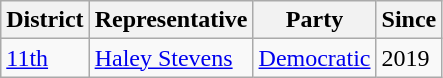<table class="wikitable">
<tr>
<th>District</th>
<th>Representative</th>
<th>Party</th>
<th>Since</th>
</tr>
<tr>
<td><a href='#'>11th</a></td>
<td><a href='#'>Haley Stevens</a></td>
<td><a href='#'>Democratic</a></td>
<td>2019</td>
</tr>
</table>
